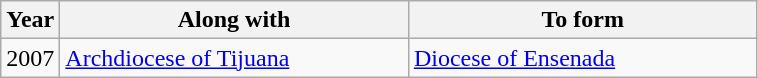<table class="wikitable">
<tr>
<th>Year</th>
<th width="225">Along with</th>
<th width="225">To form</th>
</tr>
<tr valign="top">
<td>2007</td>
<td><a href='#'>Archdiocese of Tijuana</a></td>
<td><a href='#'>Diocese of Ensenada</a></td>
</tr>
</table>
